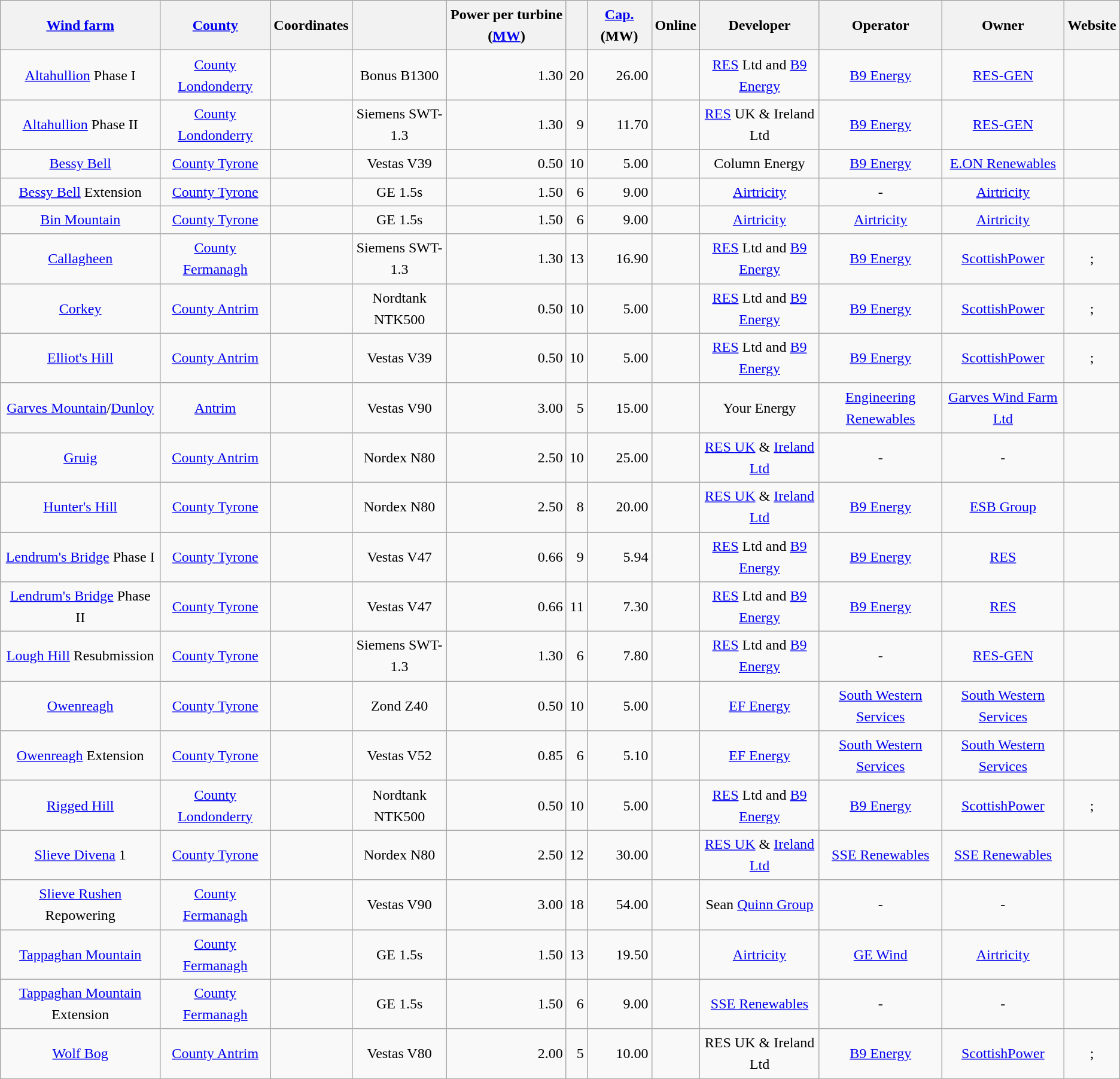<table class="wikitable sortable" style="font-size:100%;border:0px;text-align:center;line-height:150%;table-layout: fixed">
<tr>
<th scope="col"><a href='#'>Wind farm</a></th>
<th scope="col"><a href='#'>County</a></th>
<th scope="col" class="unsortable">Coordinates</th>
<th scope="col"></th>
<th scope="col">Power per turbine (<a href='#'>MW</a>)</th>
<th scope="col"></th>
<th scope="col"><a href='#'>Cap.</a> (MW)</th>
<th scope="col">Online</th>
<th scope="col">Developer</th>
<th scope="col">Operator</th>
<th scope="col">Owner</th>
<th scope="col" class="unsortable">Website</th>
</tr>
<tr>
<td><a href='#'>Altahullion</a> Phase I</td>
<td><a href='#'>County Londonderry</a></td>
<td></td>
<td>Bonus B1300</td>
<td style="text-align:right;">1.30</td>
<td style="text-align:right;">20</td>
<td style="text-align:right;">26.00</td>
<td></td>
<td><a href='#'>RES</a> Ltd and <a href='#'>B9 Energy</a></td>
<td><a href='#'>B9 Energy</a></td>
<td><a href='#'>RES-GEN</a></td>
<td></td>
</tr>
<tr>
<td><a href='#'>Altahullion</a> Phase II</td>
<td><a href='#'>County Londonderry</a></td>
<td></td>
<td>Siemens SWT-1.3</td>
<td style="text-align:right;">1.30</td>
<td style="text-align:right;">9</td>
<td style="text-align:right;">11.70</td>
<td></td>
<td><a href='#'>RES</a> UK & Ireland Ltd</td>
<td><a href='#'>B9 Energy</a></td>
<td><a href='#'>RES-GEN</a></td>
<td></td>
</tr>
<tr>
<td><a href='#'>Bessy Bell</a></td>
<td><a href='#'>County Tyrone</a></td>
<td></td>
<td>Vestas V39</td>
<td style="text-align:right;">0.50</td>
<td style="text-align:right;">10</td>
<td style="text-align:right;">5.00</td>
<td></td>
<td>Column Energy</td>
<td><a href='#'>B9 Energy</a></td>
<td><a href='#'>E.ON Renewables</a></td>
<td></td>
</tr>
<tr>
<td><a href='#'>Bessy Bell</a> Extension</td>
<td><a href='#'>County Tyrone</a></td>
<td></td>
<td>GE 1.5s</td>
<td style="text-align:right;">1.50</td>
<td style="text-align:right;">6</td>
<td style="text-align:right;">9.00</td>
<td></td>
<td><a href='#'>Airtricity</a></td>
<td>-</td>
<td><a href='#'>Airtricity</a></td>
<td></td>
</tr>
<tr>
<td><a href='#'>Bin Mountain</a></td>
<td><a href='#'>County Tyrone</a></td>
<td></td>
<td>GE 1.5s</td>
<td style="text-align:right;">1.50</td>
<td style="text-align:right;">6</td>
<td style="text-align:right;">9.00</td>
<td></td>
<td><a href='#'>Airtricity</a></td>
<td><a href='#'>Airtricity</a></td>
<td><a href='#'>Airtricity</a></td>
<td></td>
</tr>
<tr>
<td><a href='#'>Callagheen</a></td>
<td><a href='#'>County Fermanagh</a></td>
<td></td>
<td>Siemens SWT-1.3</td>
<td style="text-align:right;">1.30</td>
<td style="text-align:right;">13</td>
<td style="text-align:right;">16.90</td>
<td></td>
<td><a href='#'>RES</a> Ltd and <a href='#'>B9 Energy</a></td>
<td><a href='#'>B9 Energy</a></td>
<td><a href='#'>ScottishPower</a></td>
<td>; </td>
</tr>
<tr>
<td><a href='#'>Corkey</a></td>
<td><a href='#'>County Antrim</a></td>
<td></td>
<td>Nordtank NTK500</td>
<td style="text-align:right;">0.50</td>
<td style="text-align:right;">10</td>
<td style="text-align:right;">5.00</td>
<td></td>
<td><a href='#'>RES</a> Ltd and <a href='#'>B9 Energy</a></td>
<td><a href='#'>B9 Energy</a></td>
<td><a href='#'>ScottishPower</a></td>
<td>; </td>
</tr>
<tr>
<td><a href='#'>Elliot's Hill</a></td>
<td><a href='#'>County Antrim</a></td>
<td></td>
<td>Vestas V39</td>
<td style="text-align:right;">0.50</td>
<td style="text-align:right;">10</td>
<td style="text-align:right;">5.00</td>
<td></td>
<td><a href='#'>RES</a> Ltd and <a href='#'>B9 Energy</a></td>
<td><a href='#'>B9 Energy</a></td>
<td><a href='#'>ScottishPower</a></td>
<td>; </td>
</tr>
<tr>
<td><a href='#'>Garves Mountain</a>/<a href='#'>Dunloy</a></td>
<td><a href='#'>Antrim</a></td>
<td></td>
<td>Vestas V90</td>
<td style="text-align:right;">3.00</td>
<td style="text-align:right;">5</td>
<td style="text-align:right;">15.00</td>
<td></td>
<td>Your Energy</td>
<td><a href='#'>Engineering Renewables</a></td>
<td><a href='#'>Garves Wind Farm Ltd</a></td>
<td></td>
</tr>
<tr>
<td><a href='#'>Gruig</a></td>
<td><a href='#'>County Antrim</a></td>
<td></td>
<td>Nordex N80</td>
<td style="text-align:right;">2.50</td>
<td style="text-align:right;">10</td>
<td style="text-align:right;">25.00</td>
<td></td>
<td><a href='#'>RES UK</a> & <a href='#'>Ireland Ltd</a></td>
<td>-</td>
<td>-</td>
<td></td>
</tr>
<tr>
<td><a href='#'>Hunter's Hill</a></td>
<td><a href='#'>County Tyrone</a></td>
<td></td>
<td>Nordex N80</td>
<td style="text-align:right;">2.50</td>
<td style="text-align:right;">8</td>
<td style="text-align:right;">20.00</td>
<td></td>
<td><a href='#'>RES UK</a> & <a href='#'>Ireland Ltd</a></td>
<td><a href='#'>B9 Energy</a></td>
<td><a href='#'>ESB Group</a></td>
<td></td>
</tr>
<tr>
<td><a href='#'>Lendrum's Bridge</a> Phase I</td>
<td><a href='#'>County Tyrone</a></td>
<td></td>
<td>Vestas V47</td>
<td style="text-align:right;">0.66</td>
<td style="text-align:right;">9</td>
<td style="text-align:right;">5.94</td>
<td></td>
<td><a href='#'>RES</a> Ltd and <a href='#'>B9 Energy</a></td>
<td><a href='#'>B9 Energy</a></td>
<td><a href='#'>RES</a></td>
<td></td>
</tr>
<tr>
<td><a href='#'>Lendrum's Bridge</a> Phase II</td>
<td><a href='#'>County Tyrone</a></td>
<td></td>
<td>Vestas V47</td>
<td style="text-align:right;">0.66</td>
<td style="text-align:right;">11</td>
<td style="text-align:right;">7.30</td>
<td></td>
<td><a href='#'>RES</a> Ltd and <a href='#'>B9 Energy</a></td>
<td><a href='#'>B9 Energy</a></td>
<td><a href='#'>RES</a></td>
<td></td>
</tr>
<tr>
<td><a href='#'>Lough Hill</a> Resubmission</td>
<td><a href='#'>County Tyrone</a></td>
<td></td>
<td>Siemens SWT-1.3</td>
<td style="text-align:right;">1.30</td>
<td style="text-align:right;">6</td>
<td style="text-align:right;">7.80</td>
<td></td>
<td><a href='#'>RES</a> Ltd and <a href='#'>B9 Energy</a></td>
<td>-</td>
<td><a href='#'>RES-GEN</a></td>
<td></td>
</tr>
<tr>
<td><a href='#'>Owenreagh</a></td>
<td><a href='#'>County Tyrone</a></td>
<td></td>
<td>Zond Z40</td>
<td style="text-align:right;">0.50</td>
<td style="text-align:right;">10</td>
<td style="text-align:right;">5.00</td>
<td></td>
<td><a href='#'>EF Energy</a></td>
<td><a href='#'>South Western Services</a></td>
<td><a href='#'>South Western Services</a></td>
<td></td>
</tr>
<tr>
<td><a href='#'>Owenreagh</a> Extension</td>
<td><a href='#'>County Tyrone</a></td>
<td></td>
<td>Vestas V52</td>
<td style="text-align:right;">0.85</td>
<td style="text-align:right;">6</td>
<td style="text-align:right;">5.10</td>
<td></td>
<td><a href='#'>EF Energy</a></td>
<td><a href='#'>South Western Services</a></td>
<td><a href='#'>South Western Services</a></td>
<td></td>
</tr>
<tr>
<td><a href='#'>Rigged Hill</a></td>
<td><a href='#'>County Londonderry</a></td>
<td></td>
<td>Nordtank NTK500</td>
<td style="text-align:right;">0.50</td>
<td style="text-align:right;">10</td>
<td style="text-align:right;">5.00</td>
<td></td>
<td><a href='#'>RES</a> Ltd and <a href='#'>B9 Energy</a></td>
<td><a href='#'>B9 Energy</a></td>
<td><a href='#'>ScottishPower</a></td>
<td>; </td>
</tr>
<tr>
<td><a href='#'>Slieve Divena</a> 1</td>
<td><a href='#'>County Tyrone</a></td>
<td></td>
<td>Nordex N80</td>
<td style="text-align:right;">2.50</td>
<td style="text-align:right;">12</td>
<td style="text-align:right;">30.00</td>
<td></td>
<td><a href='#'>RES UK</a> & <a href='#'>Ireland Ltd</a></td>
<td><a href='#'>SSE Renewables</a></td>
<td><a href='#'>SSE Renewables</a></td>
<td></td>
</tr>
<tr>
<td><a href='#'>Slieve Rushen</a> Repowering</td>
<td><a href='#'>County Fermanagh</a></td>
<td></td>
<td>Vestas V90</td>
<td style="text-align:right;">3.00</td>
<td style="text-align:right;">18</td>
<td style="text-align:right;">54.00</td>
<td></td>
<td>Sean <a href='#'>Quinn Group</a></td>
<td>-</td>
<td>-</td>
<td></td>
</tr>
<tr>
<td><a href='#'>Tappaghan Mountain</a></td>
<td><a href='#'>County Fermanagh</a></td>
<td></td>
<td>GE 1.5s</td>
<td style="text-align:right;">1.50</td>
<td style="text-align:right;">13</td>
<td style="text-align:right;">19.50</td>
<td></td>
<td><a href='#'>Airtricity</a></td>
<td><a href='#'>GE Wind</a></td>
<td><a href='#'>Airtricity</a></td>
<td></td>
</tr>
<tr>
<td><a href='#'>Tappaghan Mountain</a> Extension</td>
<td><a href='#'>County Fermanagh</a></td>
<td></td>
<td>GE 1.5s</td>
<td style="text-align:right;">1.50</td>
<td style="text-align:right;">6</td>
<td style="text-align:right;">9.00</td>
<td></td>
<td><a href='#'>SSE Renewables</a></td>
<td>-</td>
<td>-</td>
<td></td>
</tr>
<tr>
<td><a href='#'>Wolf Bog</a></td>
<td><a href='#'>County Antrim</a></td>
<td></td>
<td>Vestas V80</td>
<td style="text-align:right;">2.00</td>
<td style="text-align:right;">5</td>
<td style="text-align:right;">10.00</td>
<td></td>
<td>RES UK & Ireland Ltd</td>
<td><a href='#'>B9 Energy</a></td>
<td><a href='#'>ScottishPower</a></td>
<td>; </td>
</tr>
</table>
